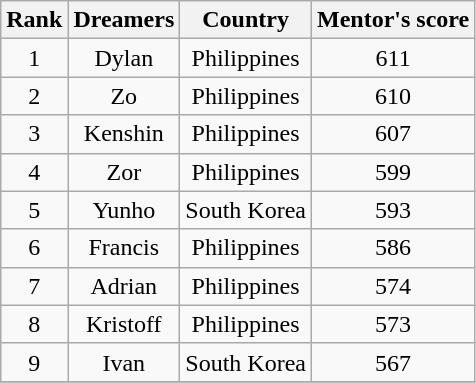<table class="wikitable" style="text-align:center;">
<tr>
<th>Rank</th>
<th scope="col">Dreamers</th>
<th scope="col">Country</th>
<th scope="col">Mentor's score</th>
</tr>
<tr>
<td>1</td>
<td>Dylan</td>
<td>Philippines</td>
<td>611</td>
</tr>
<tr>
<td>2</td>
<td>Zo</td>
<td>Philippines</td>
<td>610</td>
</tr>
<tr>
<td>3</td>
<td>Kenshin</td>
<td>Philippines</td>
<td>607</td>
</tr>
<tr>
<td>4</td>
<td>Zor</td>
<td>Philippines</td>
<td>599</td>
</tr>
<tr>
<td>5</td>
<td>Yunho</td>
<td>South Korea</td>
<td>593</td>
</tr>
<tr>
<td>6</td>
<td>Francis</td>
<td>Philippines</td>
<td>586</td>
</tr>
<tr>
<td>7</td>
<td>Adrian</td>
<td>Philippines</td>
<td>574</td>
</tr>
<tr>
<td>8</td>
<td>Kristoff</td>
<td>Philippines</td>
<td>573</td>
</tr>
<tr>
<td>9</td>
<td>Ivan</td>
<td>South Korea</td>
<td>567</td>
</tr>
<tr>
</tr>
</table>
